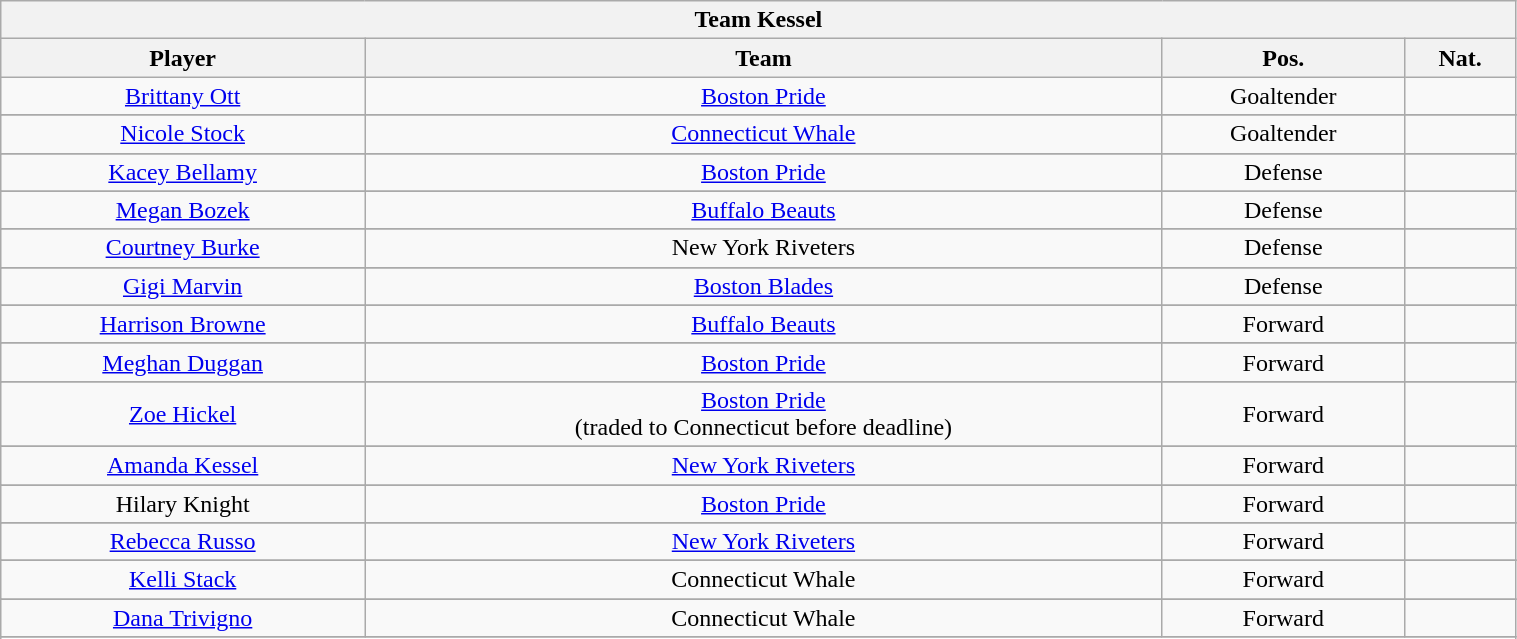<table width="80%" class="wikitable" style="text-align:center">
<tr>
<th colspan=6>Team Kessel</th>
</tr>
<tr>
<th>Player</th>
<th>Team</th>
<th>Pos.</th>
<th>Nat.</th>
</tr>
<tr>
<td><a href='#'>Brittany Ott</a></td>
<td><a href='#'>Boston Pride</a></td>
<td>Goaltender</td>
<td></td>
</tr>
<tr>
</tr>
<tr>
<td><a href='#'>Nicole Stock</a></td>
<td><a href='#'>Connecticut Whale</a></td>
<td>Goaltender</td>
<td></td>
</tr>
<tr>
</tr>
<tr>
<td><a href='#'>Kacey Bellamy</a></td>
<td><a href='#'>Boston Pride</a></td>
<td>Defense</td>
<td></td>
</tr>
<tr>
</tr>
<tr>
<td><a href='#'>Megan Bozek</a></td>
<td><a href='#'>Buffalo Beauts</a></td>
<td>Defense</td>
<td></td>
</tr>
<tr>
</tr>
<tr>
<td><a href='#'>Courtney Burke</a></td>
<td>New York Riveters</td>
<td>Defense</td>
<td></td>
</tr>
<tr>
</tr>
<tr>
<td><a href='#'>Gigi Marvin</a></td>
<td><a href='#'>Boston Blades</a></td>
<td>Defense</td>
<td></td>
</tr>
<tr>
</tr>
<tr>
<td><a href='#'>Harrison Browne</a></td>
<td><a href='#'>Buffalo Beauts</a></td>
<td>Forward</td>
<td></td>
</tr>
<tr>
</tr>
<tr>
<td><a href='#'>Meghan Duggan</a></td>
<td><a href='#'>Boston Pride</a></td>
<td>Forward</td>
<td></td>
</tr>
<tr>
</tr>
<tr>
<td><a href='#'>Zoe Hickel</a></td>
<td><a href='#'>Boston Pride</a><br>(traded to Connecticut before deadline)</td>
<td>Forward</td>
<td></td>
</tr>
<tr>
</tr>
<tr>
<td><a href='#'>Amanda Kessel</a></td>
<td><a href='#'>New York Riveters</a></td>
<td>Forward</td>
<td></td>
</tr>
<tr>
</tr>
<tr>
<td>Hilary Knight</td>
<td><a href='#'>Boston Pride</a></td>
<td>Forward</td>
<td></td>
</tr>
<tr>
</tr>
<tr>
<td><a href='#'>Rebecca Russo</a></td>
<td><a href='#'>New York Riveters</a></td>
<td>Forward</td>
<td></td>
</tr>
<tr>
</tr>
<tr>
<td><a href='#'>Kelli Stack</a></td>
<td>Connecticut Whale</td>
<td>Forward</td>
<td></td>
</tr>
<tr>
</tr>
<tr>
<td><a href='#'>Dana Trivigno</a></td>
<td>Connecticut Whale</td>
<td>Forward</td>
<td></td>
</tr>
<tr>
</tr>
<tr>
</tr>
<tr>
</tr>
</table>
